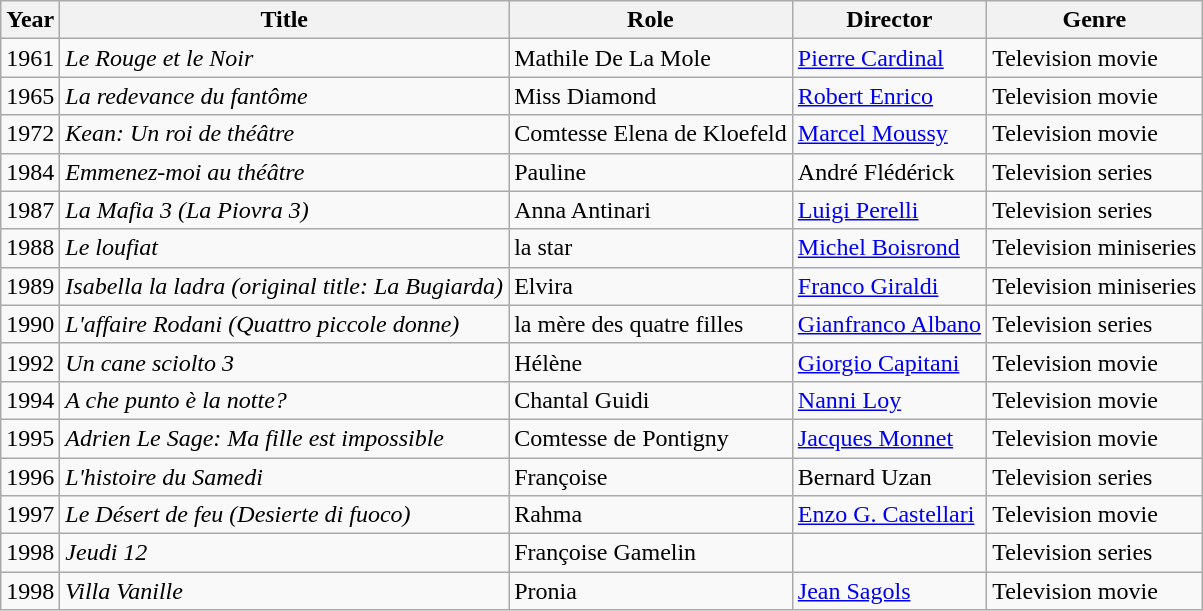<table class="wikitable mw-collapsible mw-collapsed">
<tr>
<th>Year</th>
<th>Title</th>
<th>Role</th>
<th>Director</th>
<th>Genre</th>
</tr>
<tr>
<td>1961</td>
<td><em>Le Rouge et le Noir</em></td>
<td>Mathile De La Mole</td>
<td><a href='#'>Pierre Cardinal</a></td>
<td>Television movie</td>
</tr>
<tr>
<td>1965</td>
<td><em>La redevance du fantôme</em></td>
<td>Miss Diamond</td>
<td><a href='#'>Robert Enrico</a></td>
<td>Television movie</td>
</tr>
<tr>
<td>1972</td>
<td><em>Kean: Un roi de théâtre</em></td>
<td>Comtesse Elena de Kloefeld</td>
<td><a href='#'>Marcel Moussy</a></td>
<td>Television movie</td>
</tr>
<tr>
<td>1984</td>
<td><em>Emmenez-moi au théâtre</em></td>
<td>Pauline</td>
<td>André Flédérick</td>
<td>Television series</td>
</tr>
<tr>
<td>1987</td>
<td><em>La Mafia 3 (La Piovra 3)</em></td>
<td>Anna Antinari</td>
<td><a href='#'>Luigi Perelli</a></td>
<td>Television series</td>
</tr>
<tr>
<td>1988</td>
<td><em>Le loufiat</em></td>
<td>la star</td>
<td><a href='#'>Michel Boisrond</a></td>
<td>Television miniseries</td>
</tr>
<tr>
<td>1989</td>
<td><em>Isabella la ladra (original title: La Bugiarda)</em></td>
<td>Elvira</td>
<td><a href='#'>Franco Giraldi</a></td>
<td>Television miniseries</td>
</tr>
<tr>
<td>1990</td>
<td><em>L'affaire Rodani (Quattro piccole donne)</em></td>
<td>la mère des quatre filles</td>
<td><a href='#'>Gianfranco Albano</a></td>
<td>Television series</td>
</tr>
<tr>
<td>1992</td>
<td><em>Un cane sciolto 3</em></td>
<td>Hélène</td>
<td><a href='#'>Giorgio Capitani</a></td>
<td>Television movie</td>
</tr>
<tr>
<td>1994</td>
<td><em>A che punto è la notte?</em></td>
<td>Chantal Guidi</td>
<td><a href='#'>Nanni Loy</a></td>
<td>Television movie</td>
</tr>
<tr>
<td>1995</td>
<td><em>Adrien Le Sage: Ma fille est impossible</em></td>
<td>Comtesse de Pontigny</td>
<td><a href='#'>Jacques Monnet</a></td>
<td>Television movie</td>
</tr>
<tr>
<td>1996</td>
<td><em>L'histoire du Samedi</em></td>
<td>Françoise</td>
<td>Bernard Uzan</td>
<td>Television series</td>
</tr>
<tr>
<td>1997</td>
<td><em>Le Désert de feu (Desierte di fuoco)</em></td>
<td>Rahma</td>
<td><a href='#'>Enzo G. Castellari</a></td>
<td>Television movie</td>
</tr>
<tr>
<td>1998</td>
<td><em>Jeudi 12</em></td>
<td>Françoise Gamelin</td>
<td></td>
<td>Television series</td>
</tr>
<tr>
<td>1998</td>
<td><em>Villa Vanille</em></td>
<td>Pronia</td>
<td><a href='#'>Jean Sagols</a></td>
<td>Television movie</td>
</tr>
</table>
